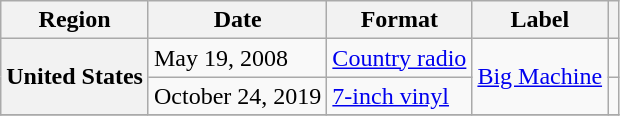<table class="wikitable plainrowheaders">
<tr>
<th scope="col">Region</th>
<th scope="col">Date</th>
<th scope="col">Format</th>
<th scope="col">Label</th>
<th scope="col"></th>
</tr>
<tr>
<th scope="row" rowspan="2">United States</th>
<td>May 19, 2008</td>
<td><a href='#'>Country radio</a></td>
<td rowspan="2"><a href='#'>Big Machine</a></td>
<td align="center"></td>
</tr>
<tr>
<td>October 24, 2019</td>
<td><a href='#'>7-inch vinyl</a></td>
<td align="center"></td>
</tr>
<tr>
</tr>
</table>
